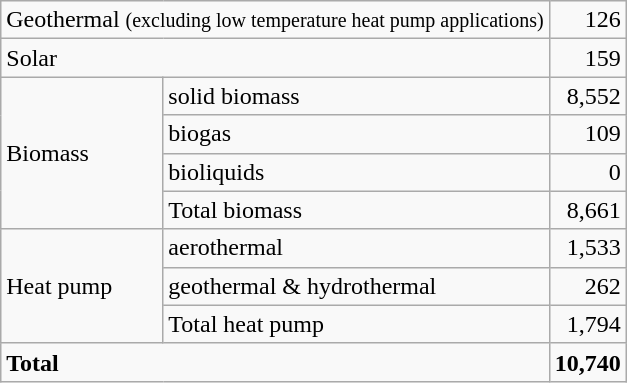<table class="wikitable">
<tr>
<td colspan="2">Geothermal <small>(excluding low temperature heat pump applications)</small></td>
<td align="right">126</td>
</tr>
<tr>
<td colspan="2">Solar</td>
<td align="right">159</td>
</tr>
<tr>
<td rowspan="4">Biomass</td>
<td>solid biomass</td>
<td align="right">8,552</td>
</tr>
<tr>
<td>biogas</td>
<td align="right">109</td>
</tr>
<tr>
<td>bioliquids</td>
<td align="right">0</td>
</tr>
<tr>
<td>Total biomass</td>
<td align="right">8,661</td>
</tr>
<tr>
<td rowspan="3">Heat pump</td>
<td>aerothermal</td>
<td align="right">1,533</td>
</tr>
<tr>
<td>geothermal & hydrothermal</td>
<td align="right">262</td>
</tr>
<tr>
<td>Total heat pump</td>
<td align="right">1,794</td>
</tr>
<tr>
<td colspan="2"><strong>Total</strong></td>
<td align="right"><strong>10,740</strong></td>
</tr>
</table>
